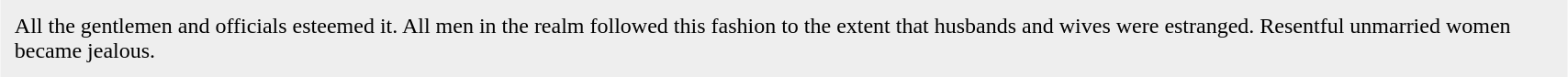<table border="0" cellpadding="10" cellspacing="0" align="center" width="90%" style="background-color: #EEEEEE;">
<tr ---->
<td>All the gentlemen and officials esteemed it. All men in the realm followed this fashion to the extent that husbands and wives were estranged. Resentful unmarried women became jealous.</td>
</tr>
</table>
